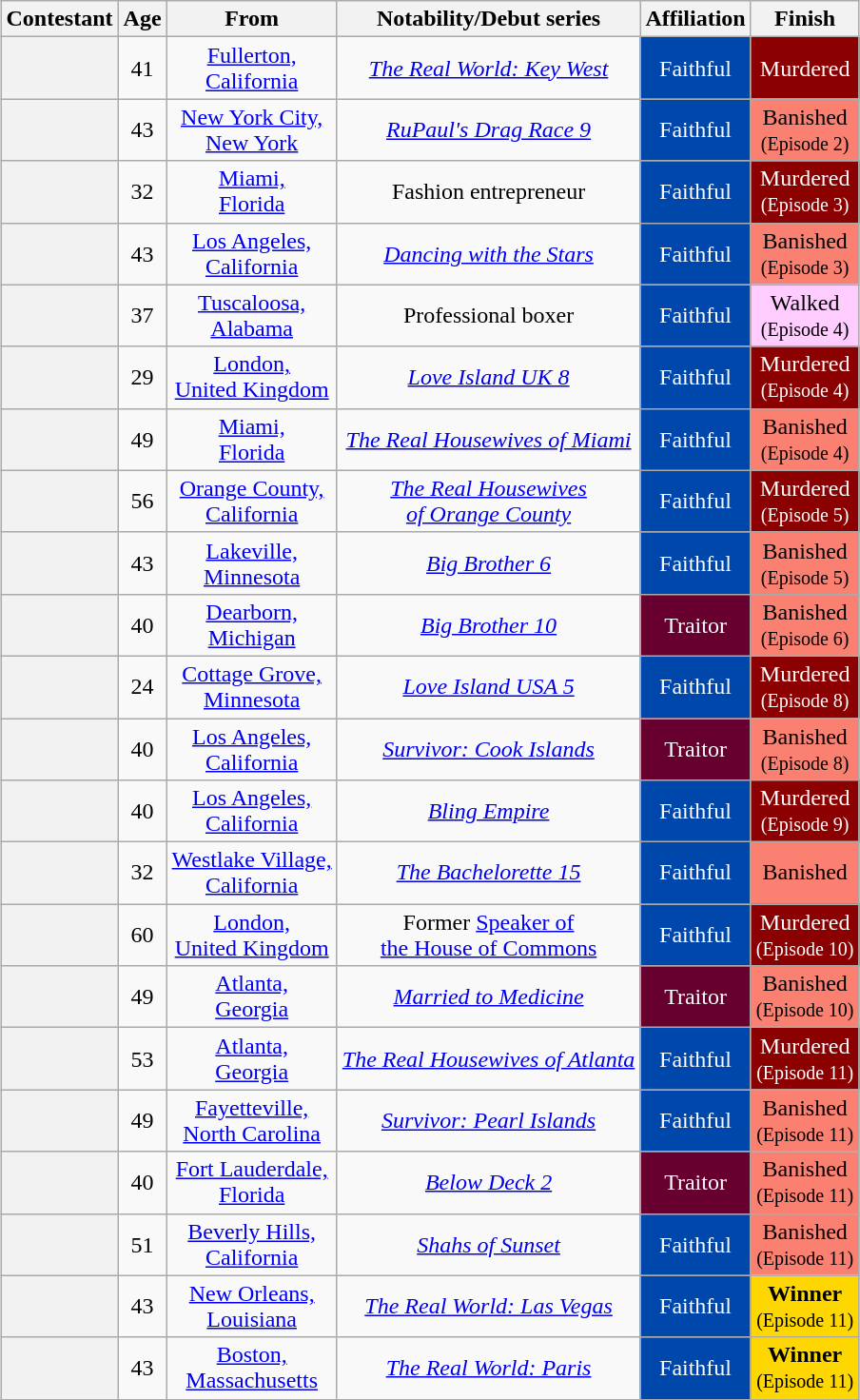<table class="wikitable sortable" style="margin:auto; text-align:center;">
<tr>
<th scope="col">Contestant</th>
<th scope="col">Age</th>
<th scope="col" class="unsortable">From</th>
<th scope="col" class="unsortable">Notability/Debut series</th>
<th scope="col" class="unsortable">Affiliation</th>
<th scope="col" class="unsortable">Finish</th>
</tr>
<tr>
<th scope="row" style="text-align:left"></th>
<td>41</td>
<td><a href='#'>Fullerton,<br>California</a></td>
<td><em><a href='#'>The Real World: Key West</a></em></td>
<td bgcolor="#0047AB" style="color:#FFFFFF;">Faithful</td>
<td style="background:darkred; color:white;">Murdered<br><small></small></td>
</tr>
<tr>
<th scope="row" style="text-align:left"></th>
<td>43</td>
<td><a href='#'>New York City,<br>New York</a></td>
<td><em><a href='#'>RuPaul's Drag Race 9</a></em></td>
<td bgcolor="#0047AB" style="color:#FFFFFF;">Faithful</td>
<td style="background:salmon;">Banished<br><small>(Episode 2)</small></td>
</tr>
<tr>
<th scope="row" style="text-align:left"></th>
<td>32</td>
<td><a href='#'>Miami,<br>Florida</a></td>
<td>Fashion entrepreneur</td>
<td bgcolor="#0047AB" style="color:#FFFFFF;">Faithful</td>
<td style="background:darkred; color:white;">Murdered<br><small>(Episode 3)</small></td>
</tr>
<tr>
<th scope="row" style="text-align:left"></th>
<td>43</td>
<td><a href='#'>Los Angeles,<br>California</a></td>
<td><em><a href='#'>Dancing with the Stars</a></em></td>
<td bgcolor="#0047AB" style="color:#FFFFFF;">Faithful</td>
<td style="background:salmon;">Banished<br><small>(Episode 3)</small></td>
</tr>
<tr>
<th scope="row" style="text-align:left"></th>
<td>37</td>
<td><a href='#'>Tuscaloosa,<br>Alabama</a></td>
<td>Professional boxer</td>
<td bgcolor="#0047AB" style="color:#FFFFFF;">Faithful</td>
<td style="background:#fcf;">Walked<br><small>(Episode 4)</small></td>
</tr>
<tr>
<th scope="row" style="text-align:left"></th>
<td>29</td>
<td><a href='#'>London,<br>United Kingdom</a></td>
<td><em><a href='#'>Love Island UK 8</a></em></td>
<td bgcolor="#0047AB" style="color:#FFFFFF;">Faithful</td>
<td style="background:darkred; color:white;">Murdered<br><small>(Episode 4)</small></td>
</tr>
<tr>
<th scope="row" style="text-align:left"></th>
<td>49</td>
<td><a href='#'>Miami,<br>Florida</a></td>
<td><em><a href='#'>The Real Housewives of Miami</a></em></td>
<td bgcolor="#0047AB" style="color:#FFFFFF;">Faithful</td>
<td style="background:salmon;">Banished<br><small>(Episode 4)</small></td>
</tr>
<tr>
<th scope="row" style="text-align:left"></th>
<td>56</td>
<td><a href='#'>Orange County,<br>California</a></td>
<td><em><a href='#'>The Real Housewives<br>of Orange County</a></em></td>
<td bgcolor="#0047AB" style="color:#FFFFFF;">Faithful</td>
<td style ="background:darkred; color:white;">Murdered<br><small>(Episode 5)</small></td>
</tr>
<tr>
<th scope="row" style="text-align:left"></th>
<td>43</td>
<td><a href='#'>Lakeville,<br>Minnesota</a></td>
<td><em><a href='#'>Big Brother 6</a></em></td>
<td bgcolor="#0047AB" style="color:#FFFFFF;">Faithful</td>
<td style="background:salmon;">Banished<br><small>(Episode 5)</small></td>
</tr>
<tr>
<th scope="row" style="text-align:left"></th>
<td>40</td>
<td><a href='#'>Dearborn,<br>Michigan</a></td>
<td><em><a href='#'>Big Brother 10</a></em></td>
<td bgcolor="#67002f" align="center" style="color:#FFFFFF;" span>Traitor</td>
<td style="background:salmon;">Banished<br><small>(Episode 6)</small></td>
</tr>
<tr>
<th scope="row" style="text-align:left"></th>
<td>24</td>
<td><a href='#'>Cottage Grove,<br>Minnesota</a></td>
<td><em><a href='#'>Love Island USA 5</a></em></td>
<td bgcolor="#0047AB" style="color:#FFFFFF;">Faithful</td>
<td style ="background:darkred; color:white;">Murdered<br><small>(Episode 8)</small></td>
</tr>
<tr>
<th scope="row" style="text-align:left"></th>
<td>40</td>
<td><a href='#'>Los Angeles,<br>California</a></td>
<td><em><a href='#'>Survivor: Cook Islands</a></em></td>
<td bgcolor="#67002f" style="color:#FFFFFF;">Traitor</td>
<td style="background:salmon;">Banished<br><small>(Episode 8)</small></td>
</tr>
<tr>
<th scope="row" style="text-align:left"></th>
<td>40</td>
<td><a href='#'>Los Angeles,<br>California</a></td>
<td><em><a href='#'>Bling Empire</a></em></td>
<td bgcolor="#0047AB" style="color:#FFFFFF;">Faithful</td>
<td style ="background:darkred; color:white;">Murdered<br><small>(Episode 9)</small></td>
</tr>
<tr>
<th scope="row" style="text-align:left"></th>
<td>32</td>
<td><a href='#'>Westlake Village,<br>California</a></td>
<td><em><a href='#'>The Bachelorette 15</a></em></td>
<td bgcolor="#0047AB" style="color:#FFFFFF;">Faithful</td>
<td style="background:salmon;">Banished<br><small></small></td>
</tr>
<tr>
<th scope="row" style="text-align:left"></th>
<td>60</td>
<td><a href='#'>London,<br>United Kingdom</a></td>
<td>Former <a href='#'>Speaker of <br>the House of Commons</a></td>
<td bgcolor="#0047AB" style="color:#FFFFFF;">Faithful</td>
<td style ="background:darkred; color:white;">Murdered<br><small>(Episode 10)</small></td>
</tr>
<tr>
<th scope="row" style="text-align:left"></th>
<td>49</td>
<td><a href='#'>Atlanta,<br>Georgia</a></td>
<td><em><a href='#'>Married to Medicine</a></em> </td>
<td bgcolor="#67002f" align="center" span style="color:#FFFFFF;">Traitor</td>
<td style="background:salmon;">Banished<br><small>(Episode 10)</small></td>
</tr>
<tr>
<th scope="row" style="text-align:left"></th>
<td>53</td>
<td><a href='#'>Atlanta,<br>Georgia</a></td>
<td><em><a href='#'>The Real Housewives of Atlanta</a></em></td>
<td bgcolor="#0047AB" style="color:#FFFFFF;">Faithful</td>
<td style ="background:darkred; color:white;">Murdered<br><small>(Episode 11)</small></td>
</tr>
<tr>
<th scope="row" style="text-align:left"></th>
<td>49</td>
<td><a href='#'>Fayetteville,<br>North Carolina</a></td>
<td><em><a href='#'>Survivor: Pearl Islands</a></em></td>
<td bgcolor="#0047AB" style="color:#FFFFFF;">Faithful</td>
<td style="background:salmon;">Banished<br><small>(Episode 11)</small></td>
</tr>
<tr>
<th scope="row" style="text-align:left"></th>
<td>40</td>
<td><a href='#'>Fort Lauderdale,<br>Florida</a></td>
<td><em><a href='#'>Below Deck 2</a></em></td>
<td bgcolor="#67002f" style="color:#FFFFFF;">Traitor</td>
<td style="background:salmon;">Banished<br><small>(Episode 11)</small></td>
</tr>
<tr>
<th scope="row" style="text-align:left"></th>
<td>51</td>
<td><a href='#'>Beverly Hills,<br>California</a></td>
<td><em><a href='#'>Shahs of Sunset</a></em></td>
<td bgcolor="#0047AB" style="color:#FFFFFF;">Faithful</td>
<td style="background:salmon;">Banished<br><small>(Episode 11)</small></td>
</tr>
<tr>
<th scope="row" style="text-align:left"></th>
<td>43</td>
<td><a href='#'>New Orleans,<br>Louisiana</a></td>
<td><a href='#'><em>The Real World: Las Vegas</em></a></td>
<td bgcolor="#0047AB" style="color:#FFFFFF;">Faithful</td>
<td style="background:gold; color:black;"><strong>Winner</strong><br><small>(Episode 11)</small></td>
</tr>
<tr>
<th scope="row" style="text-align:left"></th>
<td>43</td>
<td><a href='#'>Boston,<br>Massachusetts</a></td>
<td><em><a href='#'>The Real World: Paris</a></em></td>
<td bgcolor="#0047AB" style="color:#FFFFFF;">Faithful</td>
<td style="background:gold; color:black;"><strong>Winner</strong><br><small>(Episode 11)</small></td>
</tr>
</table>
